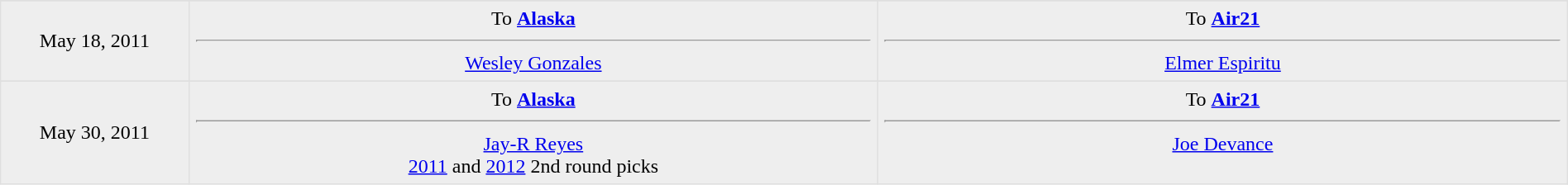<table border=1 style="border-collapse:collapse; text-align: center; width: 100%" bordercolor="#DFDFDF"  cellpadding="5">
<tr>
</tr>
<tr bgcolor="eeeeee">
<td style="width:12%">May 18, 2011<br></td>
<td style="width:44%" valign="top">To <strong><a href='#'>Alaska</a></strong><hr><a href='#'>Wesley Gonzales</a></td>
<td style="width:44%" valign="top">To <strong><a href='#'>Air21</a></strong><hr><a href='#'>Elmer Espiritu</a></td>
</tr>
<tr>
</tr>
<tr bgcolor="eeeeee">
<td style="width:12%">May 30, 2011<br></td>
<td style="width:44%" valign="top">To <strong><a href='#'>Alaska</a></strong><hr><a href='#'>Jay-R Reyes</a><br><a href='#'>2011</a> and <a href='#'>2012</a> 2nd round picks</td>
<td style="width:44%" valign="top">To <strong><a href='#'>Air21</a></strong><hr><a href='#'>Joe Devance</a></td>
</tr>
</table>
